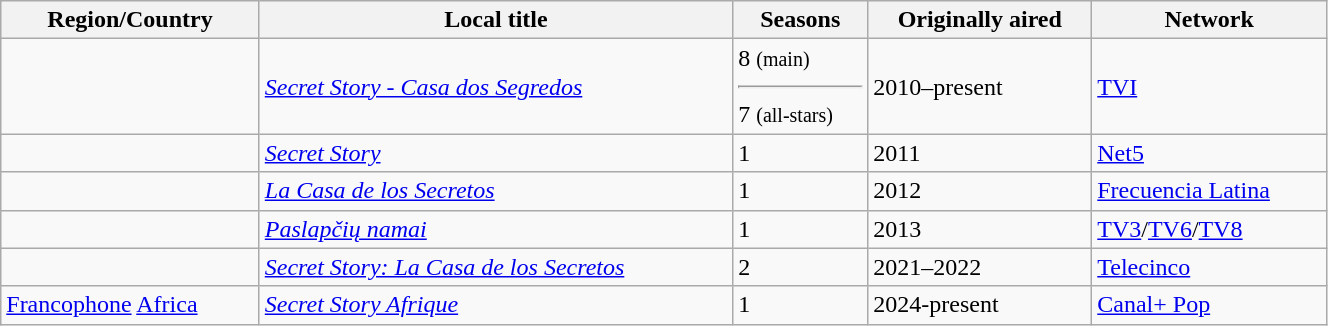<table class="wikitable"  style="text-align:left; line-height:18px; width:70%;">
<tr>
<th>Region/Country</th>
<th>Local title</th>
<th>Seasons</th>
<th>Originally aired</th>
<th>Network</th>
</tr>
<tr>
<td></td>
<td><em><a href='#'>Secret Story - Casa dos Segredos</a></em></td>
<td>8 <small>(main)</small><hr>7 <small>(all-stars)</small></td>
<td>2010–present</td>
<td><a href='#'>TVI</a></td>
</tr>
<tr>
<td></td>
<td><em><a href='#'>Secret Story</a></em></td>
<td>1</td>
<td>2011</td>
<td><a href='#'>Net5</a></td>
</tr>
<tr>
<td></td>
<td><em><a href='#'>La Casa de los Secretos</a></em></td>
<td>1</td>
<td>2012</td>
<td><a href='#'>Frecuencia Latina</a></td>
</tr>
<tr>
<td></td>
<td><em><a href='#'>Paslapčių namai</a></em></td>
<td>1</td>
<td>2013</td>
<td><a href='#'>TV3</a>/<a href='#'>TV6</a>/<a href='#'>TV8</a></td>
</tr>
<tr>
<td></td>
<td><em><a href='#'>Secret Story: La Casa de los Secretos</a></em></td>
<td>2</td>
<td>2021–2022</td>
<td><a href='#'>Telecinco</a></td>
</tr>
<tr>
<td><a href='#'>Francophone</a> <a href='#'>Africa</a></td>
<td><em><a href='#'>Secret Story Afrique</a></em></td>
<td>1</td>
<td>2024-present</td>
<td><a href='#'>Canal+ Pop</a></td>
</tr>
</table>
